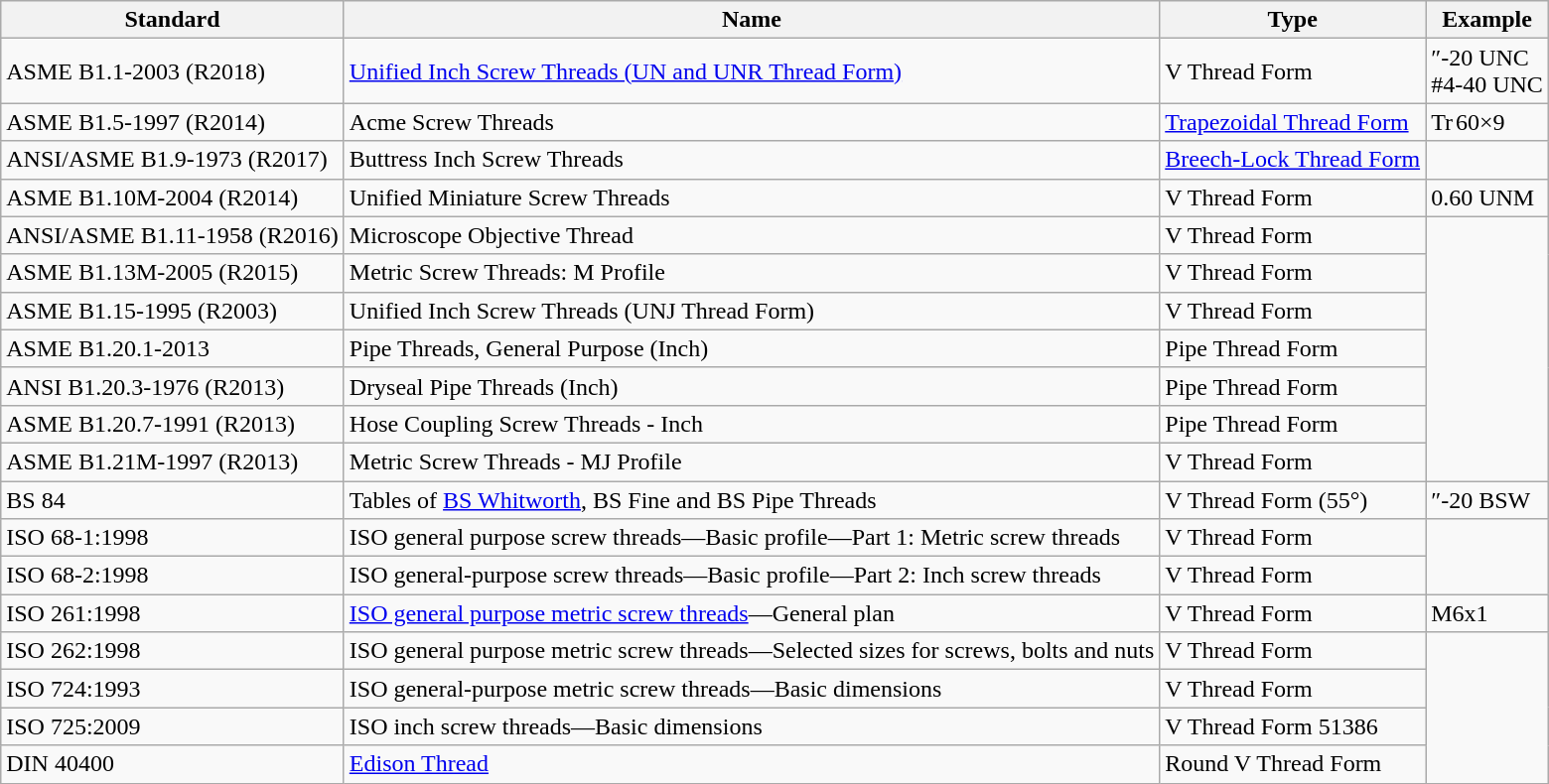<table class="sortable wikitable" border="1">
<tr>
<th>Standard</th>
<th>Name</th>
<th>Type</th>
<th>Example</th>
</tr>
<tr>
<td>ASME B1.1-2003 (R2018)</td>
<td><a href='#'>Unified Inch Screw Threads (UN and UNR Thread Form)</a></td>
<td>V Thread Form</td>
<td>″-20 UNC<br>#4-40 UNC</td>
</tr>
<tr>
<td>ASME B1.5-1997 (R2014)</td>
<td>Acme Screw Threads</td>
<td><a href='#'>Trapezoidal Thread Form</a></td>
<td>Tr 60×9</td>
</tr>
<tr>
<td>ANSI/ASME B1.9-1973 (R2017)</td>
<td>Buttress Inch Screw Threads</td>
<td><a href='#'>Breech-Lock Thread Form</a></td>
</tr>
<tr>
<td>ASME B1.10M-2004 (R2014)</td>
<td>Unified Miniature Screw Threads</td>
<td>V Thread Form</td>
<td>0.60 UNM</td>
</tr>
<tr>
<td>ANSI/ASME B1.11-1958 (R2016)</td>
<td>Microscope Objective Thread</td>
<td>V Thread Form</td>
</tr>
<tr>
<td>ASME B1.13M-2005 (R2015)</td>
<td>Metric Screw Threads: M Profile</td>
<td>V Thread Form</td>
</tr>
<tr>
<td>ASME B1.15-1995 (R2003)</td>
<td>Unified Inch Screw Threads (UNJ Thread Form)</td>
<td>V Thread Form</td>
</tr>
<tr>
<td>ASME B1.20.1-2013</td>
<td>Pipe Threads, General Purpose (Inch)</td>
<td>Pipe Thread Form</td>
</tr>
<tr>
<td>ANSI B1.20.3-1976 (R2013)</td>
<td>Dryseal Pipe Threads (Inch)</td>
<td>Pipe Thread Form</td>
</tr>
<tr>
<td>ASME B1.20.7-1991 (R2013)</td>
<td>Hose Coupling Screw Threads - Inch</td>
<td>Pipe Thread Form</td>
</tr>
<tr>
<td>ASME B1.21M-1997 (R2013)</td>
<td>Metric Screw Threads - MJ Profile</td>
<td>V Thread Form</td>
</tr>
<tr>
<td>BS 84</td>
<td>Tables of <a href='#'>BS Whitworth</a>, BS Fine and BS Pipe Threads</td>
<td>V Thread Form (55°)</td>
<td>″-20 BSW</td>
</tr>
<tr>
<td>ISO 68-1:1998</td>
<td>ISO general purpose screw threads—Basic profile—Part 1: Metric screw threads</td>
<td>V Thread Form</td>
</tr>
<tr>
<td>ISO 68-2:1998</td>
<td>ISO general-purpose screw threads—Basic profile—Part 2: Inch screw threads</td>
<td>V Thread Form</td>
</tr>
<tr>
<td>ISO 261:1998</td>
<td><a href='#'>ISO general purpose metric screw threads</a>—General plan</td>
<td>V Thread Form</td>
<td>M6x1</td>
</tr>
<tr>
<td>ISO 262:1998</td>
<td>ISO general purpose metric screw threads—Selected sizes for screws, bolts and nuts</td>
<td>V Thread Form</td>
</tr>
<tr>
<td>ISO 724:1993</td>
<td>ISO general-purpose metric screw threads—Basic dimensions</td>
<td>V Thread Form</td>
</tr>
<tr>
<td>ISO 725:2009</td>
<td>ISO inch screw threads—Basic dimensions</td>
<td>V Thread Form 51386</td>
</tr>
<tr>
<td>DIN 40400</td>
<td><a href='#'>Edison Thread</a></td>
<td>Round V Thread Form</td>
</tr>
</table>
